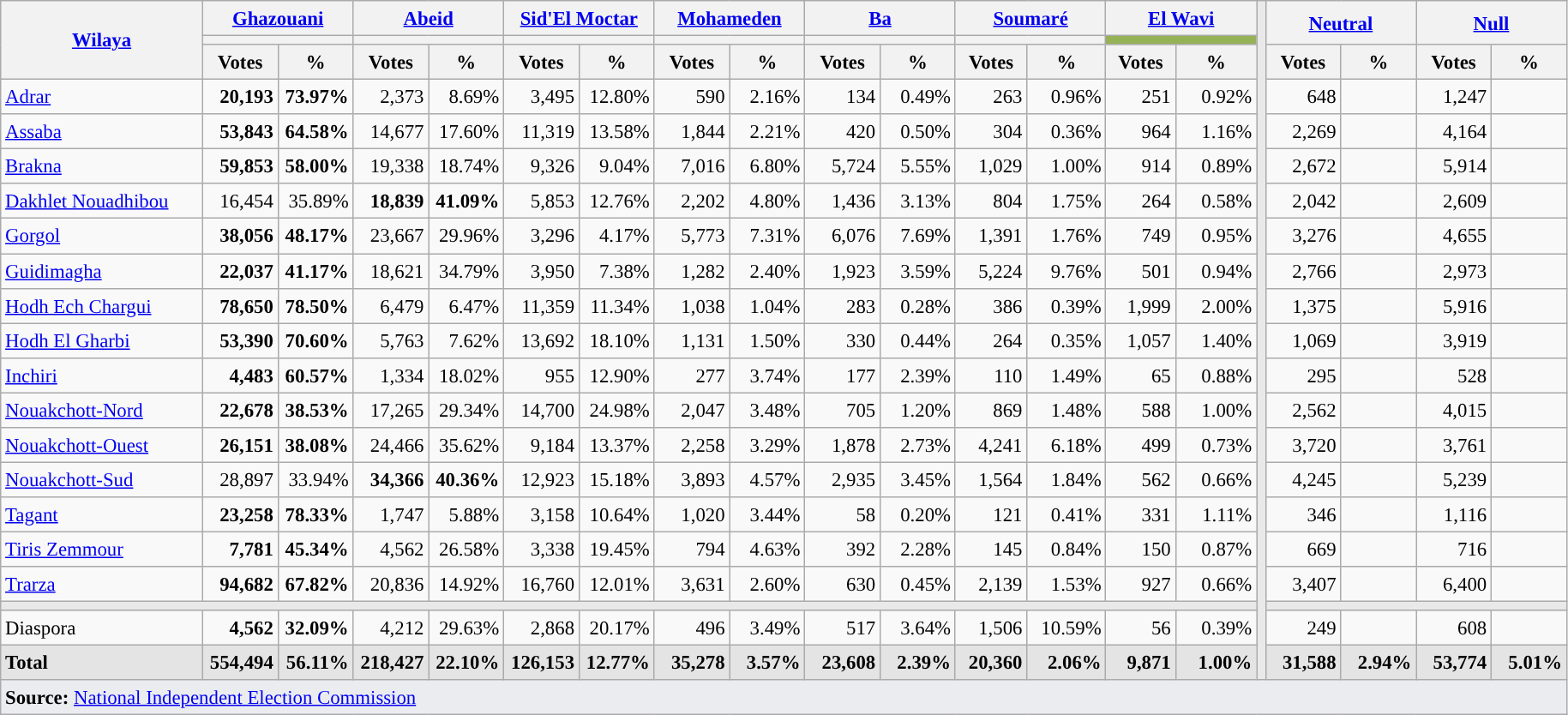<table class="wikitable sortable collapsible mw-datatable" style="text-align:right; font-size:95%; line-height:20px">
<tr>
<th width="150" rowspan="3"><a href='#'>Wilaya</a></th>
<th width="110" colspan="2"><a href='#'>Ghazouani</a></th>
<th width="110" colspan="2"><a href='#'>Abeid</a></th>
<th width="110" colspan="2"><a href='#'>Sid'El Moctar</a></th>
<th width="110" colspan="2"><a href='#'>Mohameden</a></th>
<th width="110" colspan="2"><a href='#'>Ba</a></th>
<th width="110" colspan="2"><a href='#'>Soumaré</a></th>
<th width="110" colspan="2"><a href='#'>El Wavi</a></th>
<td rowspan="21" style="background:#E9E9E9;"></td>
<th width="110" rowspan="2" colspan="2"><a href='#'>Neutral</a></th>
<th width="110" rowspan="2" colspan="2"><a href='#'>Null</a></th>
</tr>
<tr>
<th colspan="2" style="background:"></th>
<th colspan="2" style="background:"></th>
<th colspan="2" style="background:"></th>
<th colspan="2" style="background:"></th>
<th colspan="2" style="background:"></th>
<th colspan="2" style="background:"></th>
<th colspan="2" style="background:#95B256;"></th>
</tr>
<tr>
<th>Votes</th>
<th>%</th>
<th>Votes</th>
<th>%</th>
<th>Votes</th>
<th>%</th>
<th>Votes</th>
<th>%</th>
<th>Votes</th>
<th>%</th>
<th>Votes</th>
<th>%</th>
<th>Votes</th>
<th>%</th>
<th>Votes</th>
<th>%</th>
<th>Votes</th>
<th>%</th>
</tr>
<tr>
<td style="text-align:left"><a href='#'>Adrar</a></td>
<td><strong>20,193</strong></td>
<td><strong>73.97%</strong></td>
<td>2,373</td>
<td>8.69%</td>
<td>3,495</td>
<td>12.80%</td>
<td>590</td>
<td>2.16%</td>
<td>134</td>
<td>0.49%</td>
<td>263</td>
<td>0.96%</td>
<td>251</td>
<td>0.92%</td>
<td>648</td>
<td></td>
<td>1,247</td>
<td></td>
</tr>
<tr>
<td style="text-align:left"><a href='#'>Assaba</a></td>
<td><strong>53,843</strong></td>
<td><strong>64.58%</strong></td>
<td>14,677</td>
<td>17.60%</td>
<td>11,319</td>
<td>13.58%</td>
<td>1,844</td>
<td>2.21%</td>
<td>420</td>
<td>0.50%</td>
<td>304</td>
<td>0.36%</td>
<td>964</td>
<td>1.16%</td>
<td>2,269</td>
<td></td>
<td>4,164</td>
<td></td>
</tr>
<tr>
<td style="text-align:left"><a href='#'>Brakna</a></td>
<td><strong>59,853</strong></td>
<td><strong>58.00%</strong></td>
<td>19,338</td>
<td>18.74%</td>
<td>9,326</td>
<td>9.04%</td>
<td>7,016</td>
<td>6.80%</td>
<td>5,724</td>
<td>5.55%</td>
<td>1,029</td>
<td>1.00%</td>
<td>914</td>
<td>0.89%</td>
<td>2,672</td>
<td></td>
<td>5,914</td>
<td></td>
</tr>
<tr>
<td style="text-align:left"><a href='#'>Dakhlet Nouadhibou</a></td>
<td>16,454</td>
<td>35.89%</td>
<td><strong>18,839</strong></td>
<td><strong>41.09%</strong></td>
<td>5,853</td>
<td>12.76%</td>
<td>2,202</td>
<td>4.80%</td>
<td>1,436</td>
<td>3.13%</td>
<td>804</td>
<td>1.75%</td>
<td>264</td>
<td>0.58%</td>
<td>2,042</td>
<td></td>
<td>2,609</td>
<td></td>
</tr>
<tr>
<td style="text-align:left"><a href='#'>Gorgol</a></td>
<td><strong>38,056</strong></td>
<td><strong>48.17%</strong></td>
<td>23,667</td>
<td>29.96%</td>
<td>3,296</td>
<td>4.17%</td>
<td>5,773</td>
<td>7.31%</td>
<td>6,076</td>
<td>7.69%</td>
<td>1,391</td>
<td>1.76%</td>
<td>749</td>
<td>0.95%</td>
<td>3,276</td>
<td></td>
<td>4,655</td>
<td></td>
</tr>
<tr>
<td style="text-align:left"><a href='#'>Guidimagha</a></td>
<td><strong>22,037</strong></td>
<td><strong>41.17%</strong></td>
<td>18,621</td>
<td>34.79%</td>
<td>3,950</td>
<td>7.38%</td>
<td>1,282</td>
<td>2.40%</td>
<td>1,923</td>
<td>3.59%</td>
<td>5,224</td>
<td>9.76%</td>
<td>501</td>
<td>0.94%</td>
<td>2,766</td>
<td></td>
<td>2,973</td>
<td></td>
</tr>
<tr>
<td style="text-align:left"><a href='#'>Hodh Ech Chargui</a></td>
<td><strong>78,650</strong></td>
<td><strong>78.50%</strong></td>
<td>6,479</td>
<td>6.47%</td>
<td>11,359</td>
<td>11.34%</td>
<td>1,038</td>
<td>1.04%</td>
<td>283</td>
<td>0.28%</td>
<td>386</td>
<td>0.39%</td>
<td>1,999</td>
<td>2.00%</td>
<td>1,375</td>
<td></td>
<td>5,916</td>
<td></td>
</tr>
<tr>
<td style="text-align:left"><a href='#'>Hodh El Gharbi</a></td>
<td><strong>53,390</strong></td>
<td><strong>70.60%</strong></td>
<td>5,763</td>
<td>7.62%</td>
<td>13,692</td>
<td>18.10%</td>
<td>1,131</td>
<td>1.50%</td>
<td>330</td>
<td>0.44%</td>
<td>264</td>
<td>0.35%</td>
<td>1,057</td>
<td>1.40%</td>
<td>1,069</td>
<td></td>
<td>3,919</td>
<td></td>
</tr>
<tr>
<td style="text-align:left"><a href='#'>Inchiri</a></td>
<td><strong>4,483</strong></td>
<td><strong>60.57%</strong></td>
<td>1,334</td>
<td>18.02%</td>
<td>955</td>
<td>12.90%</td>
<td>277</td>
<td>3.74%</td>
<td>177</td>
<td>2.39%</td>
<td>110</td>
<td>1.49%</td>
<td>65</td>
<td>0.88%</td>
<td>295</td>
<td></td>
<td>528</td>
<td></td>
</tr>
<tr>
<td style="text-align:left"><a href='#'>Nouakchott-Nord</a></td>
<td><strong>22,678</strong></td>
<td><strong>38.53%</strong></td>
<td>17,265</td>
<td>29.34%</td>
<td>14,700</td>
<td>24.98%</td>
<td>2,047</td>
<td>3.48%</td>
<td>705</td>
<td>1.20%</td>
<td>869</td>
<td>1.48%</td>
<td>588</td>
<td>1.00%</td>
<td>2,562</td>
<td></td>
<td>4,015</td>
<td></td>
</tr>
<tr>
<td style="text-align:left"><a href='#'>Nouakchott-Ouest</a></td>
<td><strong>26,151</strong></td>
<td><strong>38.08%</strong></td>
<td>24,466</td>
<td>35.62%</td>
<td>9,184</td>
<td>13.37%</td>
<td>2,258</td>
<td>3.29%</td>
<td>1,878</td>
<td>2.73%</td>
<td>4,241</td>
<td>6.18%</td>
<td>499</td>
<td>0.73%</td>
<td>3,720</td>
<td></td>
<td>3,761</td>
<td></td>
</tr>
<tr>
<td style="text-align:left"><a href='#'>Nouakchott-Sud</a></td>
<td>28,897</td>
<td>33.94%</td>
<td><strong>34,366</strong></td>
<td><strong>40.36%</strong></td>
<td>12,923</td>
<td>15.18%</td>
<td>3,893</td>
<td>4.57%</td>
<td>2,935</td>
<td>3.45%</td>
<td>1,564</td>
<td>1.84%</td>
<td>562</td>
<td>0.66%</td>
<td>4,245</td>
<td></td>
<td>5,239</td>
<td></td>
</tr>
<tr>
<td style="text-align:left"><a href='#'>Tagant</a></td>
<td><strong>23,258</strong></td>
<td><strong>78.33%</strong></td>
<td>1,747</td>
<td>5.88%</td>
<td>3,158</td>
<td>10.64%</td>
<td>1,020</td>
<td>3.44%</td>
<td>58</td>
<td>0.20%</td>
<td>121</td>
<td>0.41%</td>
<td>331</td>
<td>1.11%</td>
<td>346</td>
<td></td>
<td>1,116</td>
<td></td>
</tr>
<tr>
<td style="text-align:left"><a href='#'>Tiris Zemmour</a></td>
<td><strong>7,781</strong></td>
<td><strong>45.34%</strong></td>
<td>4,562</td>
<td>26.58%</td>
<td>3,338</td>
<td>19.45%</td>
<td>794</td>
<td>4.63%</td>
<td>392</td>
<td>2.28%</td>
<td>145</td>
<td>0.84%</td>
<td>150</td>
<td>0.87%</td>
<td>669</td>
<td></td>
<td>716</td>
<td></td>
</tr>
<tr>
<td style="text-align:left"><a href='#'>Trarza</a></td>
<td><strong>94,682</strong></td>
<td><strong>67.82%</strong></td>
<td>20,836</td>
<td>14.92%</td>
<td>16,760</td>
<td>12.01%</td>
<td>3,631</td>
<td>2.60%</td>
<td>630</td>
<td>0.45%</td>
<td>2,139</td>
<td>1.53%</td>
<td>927</td>
<td>0.66%</td>
<td>3,407</td>
<td></td>
<td>6,400</td>
<td></td>
</tr>
<tr class="sortbottom">
<td colspan="15" style="background:#E9E9E9;"></td>
<td colspan="4" style="background:#E9E9E9;"></td>
</tr>
<tr>
<td style="text-align:left">Diaspora</td>
<td><strong>4,562</strong></td>
<td><strong>32.09%</strong></td>
<td>4,212</td>
<td>29.63%</td>
<td>2,868</td>
<td>20.17%</td>
<td>496</td>
<td>3.49%</td>
<td>517</td>
<td>3.64%</td>
<td>1,506</td>
<td>10.59%</td>
<td>56</td>
<td>0.39%</td>
<td>249</td>
<td></td>
<td>608</td>
<td></td>
</tr>
<tr class="sortbottom" style="font-weight:bold; background:#E4E4E4;">
<td align="left">Total</td>
<td><strong>554,494</strong></td>
<td><strong>56.11%</strong></td>
<td>218,427</td>
<td>22.10%</td>
<td>126,153</td>
<td>12.77%</td>
<td>35,278</td>
<td>3.57%</td>
<td>23,608</td>
<td>2.39%</td>
<td>20,360</td>
<td>2.06%</td>
<td>9,871</td>
<td>1.00%</td>
<td>31,588</td>
<td>2.94%</td>
<td>53,774</td>
<td>5.01%</td>
</tr>
<tr class="sortbottom">
<td colspan="21" style="text-align:left; background-color:#eaecf0"><strong>Source:</strong> <a href='#'>National Independent Election Commission</a></td>
</tr>
</table>
